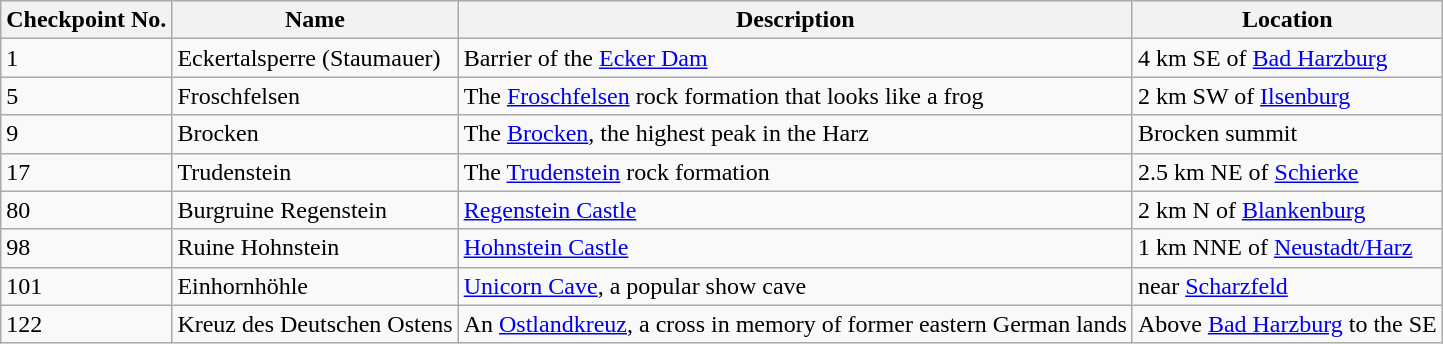<table class="wikitable">
<tr>
<th>Checkpoint No.</th>
<th>Name</th>
<th>Description</th>
<th>Location</th>
</tr>
<tr>
<td>1</td>
<td>Eckertalsperre (Staumauer)</td>
<td>Barrier of the <a href='#'>Ecker Dam</a></td>
<td>4 km SE of <a href='#'>Bad Harzburg</a></td>
</tr>
<tr>
<td>5</td>
<td>Froschfelsen</td>
<td>The <a href='#'>Froschfelsen</a> rock formation that looks like a frog</td>
<td>2 km SW of <a href='#'>Ilsenburg</a></td>
</tr>
<tr>
<td>9</td>
<td>Brocken</td>
<td>The <a href='#'>Brocken</a>, the highest peak in the Harz</td>
<td>Brocken summit</td>
</tr>
<tr>
<td>17</td>
<td>Trudenstein</td>
<td>The <a href='#'>Trudenstein</a> rock formation</td>
<td>2.5 km NE of <a href='#'>Schierke</a></td>
</tr>
<tr>
<td>80</td>
<td>Burgruine Regenstein</td>
<td><a href='#'>Regenstein Castle</a></td>
<td>2 km N of <a href='#'>Blankenburg</a></td>
</tr>
<tr>
<td>98</td>
<td>Ruine Hohnstein</td>
<td><a href='#'>Hohnstein Castle</a></td>
<td>1 km NNE of <a href='#'>Neustadt/Harz</a></td>
</tr>
<tr>
<td>101</td>
<td>Einhornhöhle</td>
<td><a href='#'>Unicorn Cave</a>, a popular show cave</td>
<td>near <a href='#'>Scharzfeld</a></td>
</tr>
<tr>
<td>122</td>
<td>Kreuz des Deutschen Ostens</td>
<td>An <a href='#'>Ostlandkreuz</a>, a cross in memory of former eastern German lands</td>
<td>Above <a href='#'>Bad Harzburg</a> to the SE</td>
</tr>
</table>
